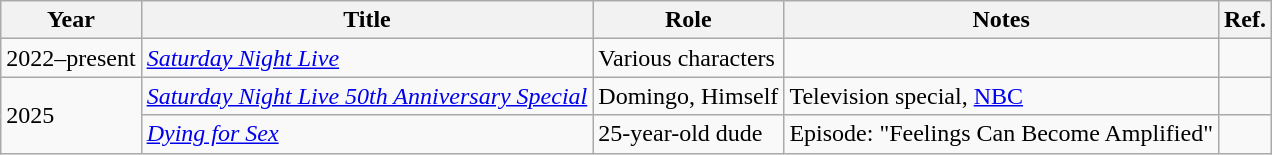<table class="wikitable sortable">
<tr>
<th>Year</th>
<th>Title</th>
<th>Role</th>
<th>Notes</th>
<th>Ref.</th>
</tr>
<tr>
<td>2022–present</td>
<td><em><a href='#'>Saturday Night Live</a></em></td>
<td>Various characters</td>
<td></td>
<td></td>
</tr>
<tr>
<td rowspan="2">2025</td>
<td><a href='#'><em>Saturday Night Live 50th Anniversary Special</em></a></td>
<td>Domingo, Himself</td>
<td>Television special, <a href='#'>NBC</a></td>
<td></td>
</tr>
<tr>
<td><em><a href='#'>Dying for Sex</a></em></td>
<td>25-year-old dude</td>
<td>Episode: "Feelings Can Become Amplified"</td>
<td></td>
</tr>
</table>
